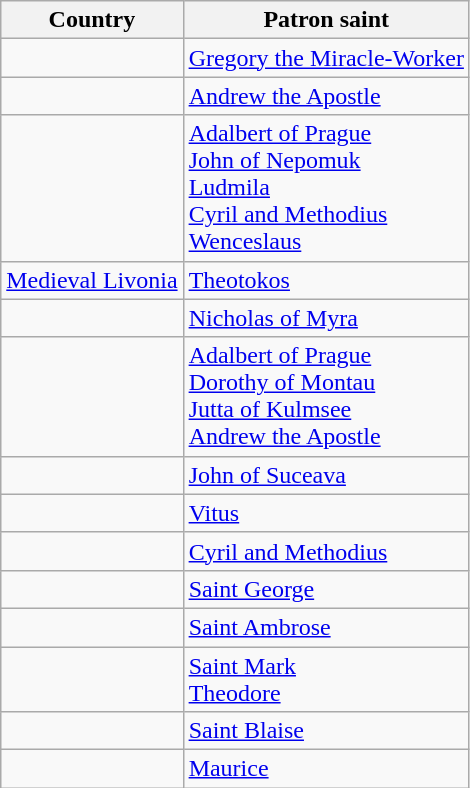<table class="wikitable sortable">
<tr>
<th>Country</th>
<th>Patron saint</th>
</tr>
<tr>
<td></td>
<td><a href='#'>Gregory the Miracle-Worker</a></td>
</tr>
<tr>
<td></td>
<td><a href='#'>Andrew the Apostle</a></td>
</tr>
<tr>
<td></td>
<td><a href='#'>Adalbert of Prague</a><br><a href='#'>John of Nepomuk</a><br><a href='#'>Ludmila</a><br><a href='#'>Cyril and Methodius</a><br><a href='#'>Wenceslaus</a></td>
</tr>
<tr>
<td><a href='#'>Medieval Livonia</a></td>
<td><a href='#'>Theotokos</a></td>
</tr>
<tr>
<td></td>
<td><a href='#'>Nicholas of Myra</a></td>
</tr>
<tr>
<td></td>
<td><a href='#'>Adalbert of Prague</a><br><a href='#'>Dorothy of Montau</a><br><a href='#'>Jutta of Kulmsee</a><br><a href='#'>Andrew the Apostle</a></td>
</tr>
<tr>
<td></td>
<td><a href='#'>John of Suceava</a></td>
</tr>
<tr>
<td></td>
<td><a href='#'>Vitus</a></td>
</tr>
<tr>
<td></td>
<td><a href='#'>Cyril and Methodius</a></td>
</tr>
<tr>
<td></td>
<td><a href='#'>Saint George</a></td>
</tr>
<tr>
<td></td>
<td><a href='#'>Saint Ambrose</a></td>
</tr>
<tr>
<td></td>
<td><a href='#'>Saint Mark</a><br><a href='#'>Theodore</a></td>
</tr>
<tr>
<td></td>
<td><a href='#'>Saint Blaise</a></td>
</tr>
<tr>
<td></td>
<td><a href='#'>Maurice</a></td>
</tr>
</table>
